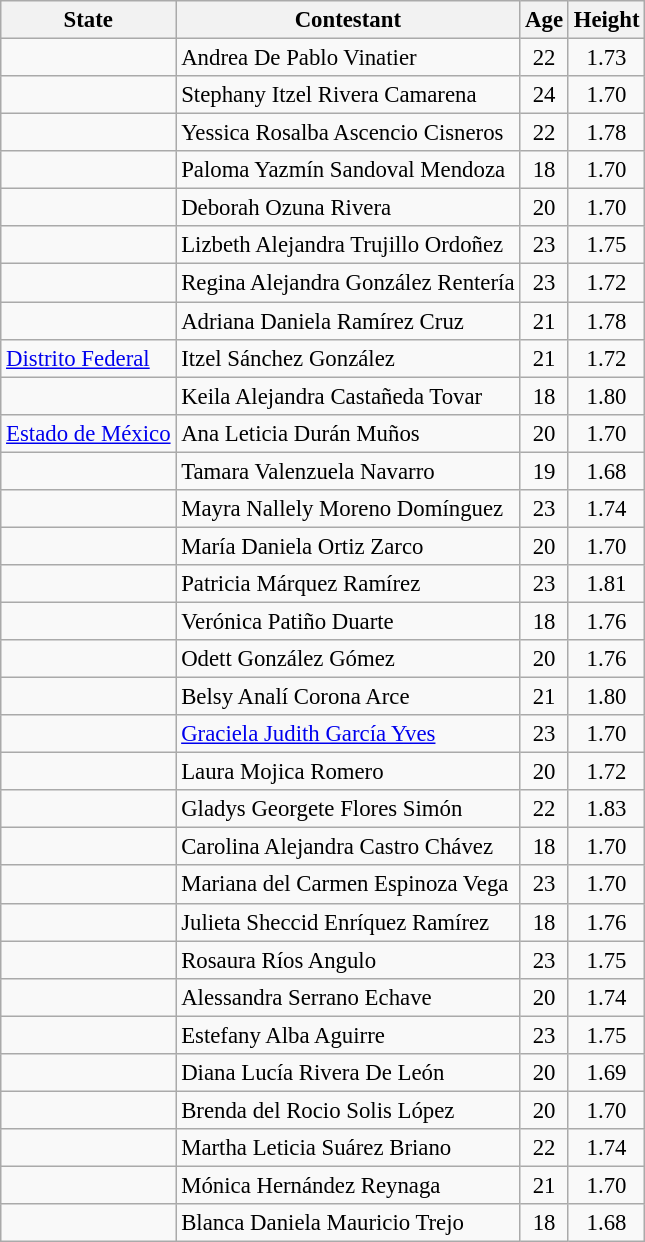<table class="wikitable sortable" style="font-size: 95%;">
<tr>
<th>State</th>
<th>Contestant</th>
<th>Age</th>
<th>Height</th>
</tr>
<tr>
<td></td>
<td>Andrea De Pablo Vinatier</td>
<td style="text-align:center;">22</td>
<td style="text-align:center;">1.73</td>
</tr>
<tr>
<td></td>
<td>Stephany Itzel Rivera Camarena</td>
<td style="text-align:center;">24</td>
<td style="text-align:center;">1.70</td>
</tr>
<tr>
<td></td>
<td>Yessica Rosalba Ascencio Cisneros</td>
<td style="text-align:center;">22</td>
<td style="text-align:center;">1.78</td>
</tr>
<tr>
<td></td>
<td>Paloma Yazmín Sandoval Mendoza</td>
<td style="text-align:center;">18</td>
<td style="text-align:center;">1.70</td>
</tr>
<tr>
<td></td>
<td>Deborah Ozuna Rivera</td>
<td style="text-align:center;">20</td>
<td style="text-align:center;">1.70</td>
</tr>
<tr>
<td></td>
<td>Lizbeth Alejandra Trujillo Ordoñez</td>
<td style="text-align:center;">23</td>
<td style="text-align:center;">1.75</td>
</tr>
<tr>
<td></td>
<td>Regina Alejandra González Rentería</td>
<td style="text-align:center;">23</td>
<td style="text-align:center;">1.72</td>
</tr>
<tr>
<td></td>
<td>Adriana Daniela Ramírez Cruz</td>
<td style="text-align:center;">21</td>
<td style="text-align:center;">1.78</td>
</tr>
<tr>
<td> <a href='#'>Distrito Federal</a></td>
<td>Itzel Sánchez González</td>
<td style="text-align:center;">21</td>
<td style="text-align:center;">1.72</td>
</tr>
<tr>
<td></td>
<td>Keila Alejandra Castañeda Tovar</td>
<td style="text-align:center;">18</td>
<td style="text-align:center;">1.80</td>
</tr>
<tr>
<td>  <a href='#'>Estado de México</a></td>
<td>Ana Leticia Durán Muños</td>
<td style="text-align:center;">20</td>
<td style="text-align:center;">1.70</td>
</tr>
<tr>
<td></td>
<td>Tamara Valenzuela Navarro</td>
<td style="text-align:center;">19</td>
<td style="text-align:center;">1.68</td>
</tr>
<tr>
<td></td>
<td>Mayra Nallely Moreno Domínguez</td>
<td style="text-align:center;">23</td>
<td style="text-align:center;">1.74</td>
</tr>
<tr>
<td></td>
<td>María Daniela Ortiz Zarco</td>
<td style="text-align:center;">20</td>
<td style="text-align:center;">1.70</td>
</tr>
<tr>
<td></td>
<td>Patricia Márquez Ramírez</td>
<td style="text-align:center;">23</td>
<td style="text-align:center;">1.81</td>
</tr>
<tr>
<td></td>
<td>Verónica Patiño Duarte</td>
<td style="text-align:center;">18</td>
<td style="text-align:center;">1.76</td>
</tr>
<tr>
<td></td>
<td>Odett González Gómez</td>
<td style="text-align:center;">20</td>
<td style="text-align:center;">1.76</td>
</tr>
<tr>
<td></td>
<td>Belsy Analí Corona Arce</td>
<td style="text-align:center;">21</td>
<td style="text-align:center;">1.80</td>
</tr>
<tr>
<td></td>
<td><a href='#'>Graciela Judith García Yves</a></td>
<td style="text-align:center;">23</td>
<td style="text-align:center;">1.70</td>
</tr>
<tr>
<td></td>
<td>Laura Mojica Romero</td>
<td style="text-align:center;">20</td>
<td style="text-align:center;">1.72</td>
</tr>
<tr>
<td></td>
<td>Gladys Georgete Flores Simón</td>
<td style="text-align:center;">22</td>
<td style="text-align:center;">1.83</td>
</tr>
<tr>
<td></td>
<td>Carolina Alejandra Castro Chávez</td>
<td style="text-align:center;">18</td>
<td style="text-align:center;">1.70</td>
</tr>
<tr>
<td></td>
<td>Mariana del Carmen Espinoza Vega</td>
<td style="text-align:center;">23</td>
<td style="text-align:center;">1.70</td>
</tr>
<tr>
<td></td>
<td>Julieta Sheccid Enríquez Ramírez</td>
<td style="text-align:center;">18</td>
<td style="text-align:center;">1.76</td>
</tr>
<tr>
<td></td>
<td>Rosaura Ríos Angulo</td>
<td style="text-align:center;">23</td>
<td style="text-align:center;">1.75</td>
</tr>
<tr>
<td></td>
<td>Alessandra Serrano Echave</td>
<td style="text-align:center;">20</td>
<td style="text-align:center;">1.74</td>
</tr>
<tr>
<td></td>
<td>Estefany Alba Aguirre</td>
<td style="text-align:center;">23</td>
<td style="text-align:center;">1.75</td>
</tr>
<tr>
<td></td>
<td>Diana Lucía Rivera De León</td>
<td style="text-align:center;">20</td>
<td style="text-align:center;">1.69</td>
</tr>
<tr>
<td></td>
<td>Brenda del Rocio Solis López</td>
<td style="text-align:center;">20</td>
<td style="text-align:center;">1.70</td>
</tr>
<tr>
<td></td>
<td>Martha Leticia Suárez Briano</td>
<td style="text-align:center;">22</td>
<td style="text-align:center;">1.74</td>
</tr>
<tr>
<td></td>
<td>Mónica Hernández Reynaga</td>
<td style="text-align:center;">21</td>
<td style="text-align:center;">1.70</td>
</tr>
<tr>
<td></td>
<td>Blanca Daniela Mauricio Trejo</td>
<td style="text-align:center;">18</td>
<td style="text-align:center;">1.68</td>
</tr>
</table>
